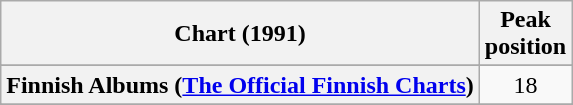<table class="wikitable plainrowheaders" style="text-align:center">
<tr>
<th scope="col">Chart (1991)</th>
<th scope="col">Peak<br> position</th>
</tr>
<tr>
</tr>
<tr>
</tr>
<tr>
<th scope="row">Finnish Albums (<a href='#'>The Official Finnish Charts</a>)</th>
<td align="center">18</td>
</tr>
<tr>
</tr>
<tr>
</tr>
</table>
